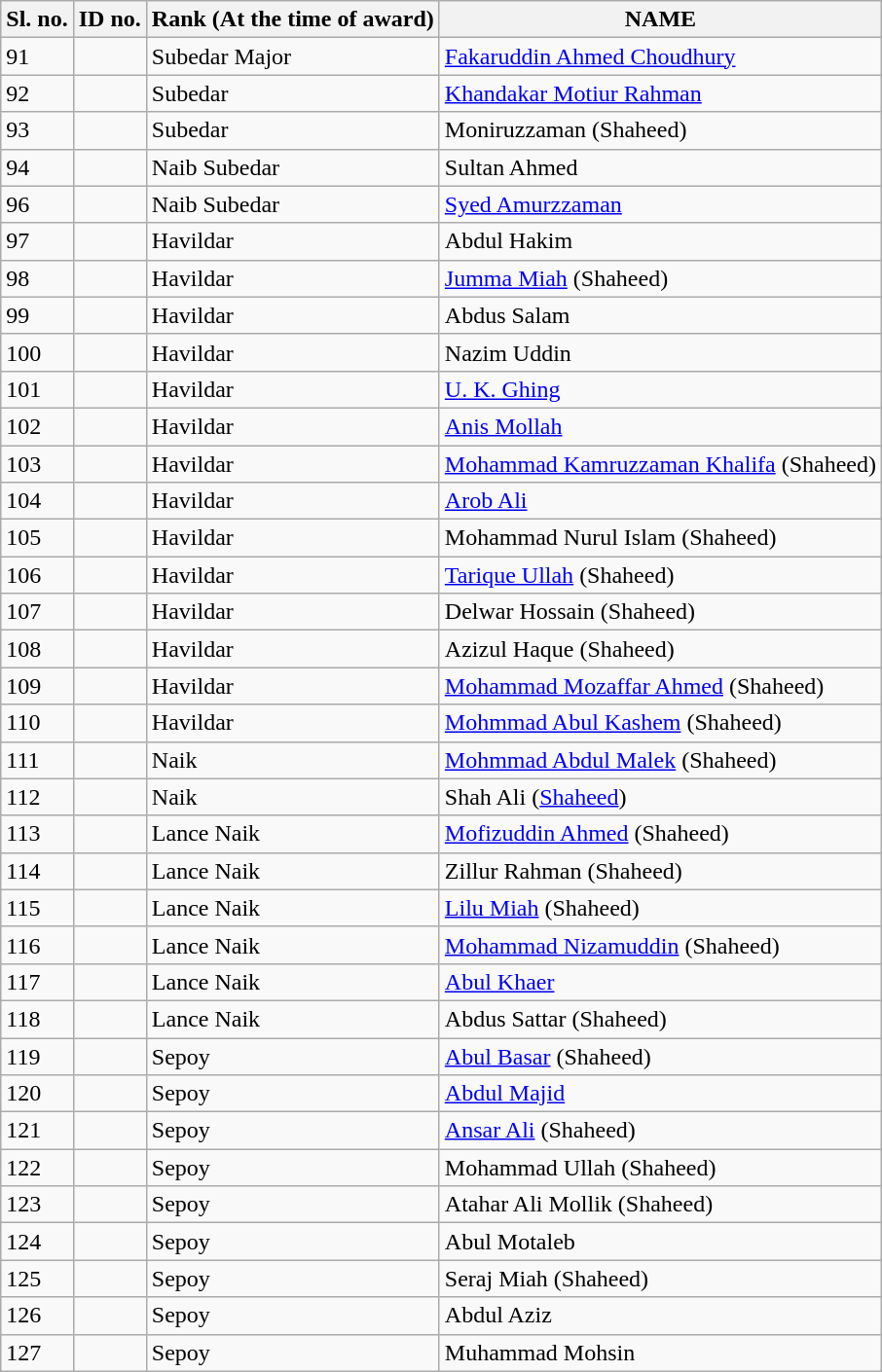<table class ="wikitable">
<tr>
<th>Sl. no.</th>
<th>ID no.</th>
<th>Rank (At the time of award)</th>
<th>NAME</th>
</tr>
<tr>
<td>91</td>
<td></td>
<td>Subedar Major</td>
<td><a href='#'>Fakaruddin Ahmed Choudhury</a></td>
</tr>
<tr>
<td>92</td>
<td></td>
<td>Subedar</td>
<td><a href='#'>Khandakar Motiur Rahman</a></td>
</tr>
<tr>
<td>93</td>
<td></td>
<td>Subedar</td>
<td>Moniruzzaman (Shaheed)</td>
</tr>
<tr>
<td>94</td>
<td></td>
<td>Naib Subedar</td>
<td>Sultan Ahmed</td>
</tr>
<tr>
<td>96</td>
<td></td>
<td>Naib Subedar</td>
<td><a href='#'>Syed Amurzzaman</a></td>
</tr>
<tr>
<td>97</td>
<td></td>
<td>Havildar</td>
<td>Abdul Hakim</td>
</tr>
<tr>
<td>98</td>
<td></td>
<td>Havildar</td>
<td><a href='#'>Jumma Miah</a> (Shaheed)</td>
</tr>
<tr>
<td>99</td>
<td></td>
<td>Havildar</td>
<td>Abdus Salam</td>
</tr>
<tr>
<td>100</td>
<td></td>
<td>Havildar</td>
<td>Nazim Uddin</td>
</tr>
<tr>
<td>101</td>
<td></td>
<td>Havildar</td>
<td><a href='#'>U. K. Ghing</a></td>
</tr>
<tr>
<td>102</td>
<td></td>
<td>Havildar</td>
<td><a href='#'>Anis Mollah</a></td>
</tr>
<tr>
<td>103</td>
<td></td>
<td>Havildar</td>
<td><a href='#'>Mohammad Kamruzzaman Khalifa</a> (Shaheed)</td>
</tr>
<tr>
<td>104</td>
<td></td>
<td>Havildar</td>
<td><a href='#'>Arob Ali</a></td>
</tr>
<tr>
<td>105</td>
<td></td>
<td>Havildar</td>
<td>Mohammad Nurul Islam (Shaheed)</td>
</tr>
<tr>
<td>106</td>
<td></td>
<td>Havildar</td>
<td><a href='#'>Tarique Ullah</a> (Shaheed)</td>
</tr>
<tr>
<td>107</td>
<td></td>
<td>Havildar</td>
<td>Delwar Hossain (Shaheed)</td>
</tr>
<tr>
<td>108</td>
<td></td>
<td>Havildar</td>
<td>Azizul Haque (Shaheed)</td>
</tr>
<tr>
<td>109</td>
<td></td>
<td>Havildar</td>
<td><a href='#'>Mohammad Mozaffar Ahmed</a> (Shaheed)</td>
</tr>
<tr>
<td>110</td>
<td></td>
<td>Havildar</td>
<td><a href='#'>Mohmmad Abul Kashem</a> (Shaheed)</td>
</tr>
<tr>
<td>111</td>
<td></td>
<td>Naik</td>
<td><a href='#'>Mohmmad Abdul Malek</a> (Shaheed)</td>
</tr>
<tr>
<td>112</td>
<td></td>
<td>Naik</td>
<td>Shah Ali (<a href='#'>Shaheed</a>)</td>
</tr>
<tr>
<td>113</td>
<td></td>
<td>Lance Naik</td>
<td><a href='#'>Mofizuddin Ahmed</a> (Shaheed)</td>
</tr>
<tr>
<td>114</td>
<td></td>
<td>Lance Naik</td>
<td>Zillur Rahman (Shaheed)</td>
</tr>
<tr>
<td>115</td>
<td></td>
<td>Lance Naik</td>
<td><a href='#'>Lilu Miah</a> (Shaheed)</td>
</tr>
<tr>
<td>116</td>
<td></td>
<td>Lance Naik</td>
<td><a href='#'>Mohammad Nizamuddin</a> (Shaheed)</td>
</tr>
<tr>
<td>117</td>
<td></td>
<td>Lance Naik</td>
<td><a href='#'>Abul Khaer</a></td>
</tr>
<tr>
<td>118</td>
<td></td>
<td>Lance Naik</td>
<td>Abdus Sattar (Shaheed)</td>
</tr>
<tr>
<td>119</td>
<td></td>
<td>Sepoy</td>
<td><a href='#'>Abul Basar</a> (Shaheed)</td>
</tr>
<tr>
<td>120</td>
<td></td>
<td>Sepoy</td>
<td><a href='#'>Abdul Majid</a></td>
</tr>
<tr>
<td>121</td>
<td></td>
<td>Sepoy</td>
<td><a href='#'>Ansar Ali</a> (Shaheed)</td>
</tr>
<tr>
<td>122</td>
<td></td>
<td>Sepoy</td>
<td>Mohammad Ullah (Shaheed)</td>
</tr>
<tr>
<td>123</td>
<td></td>
<td>Sepoy</td>
<td>Atahar Ali Mollik (Shaheed)</td>
</tr>
<tr>
<td>124</td>
<td></td>
<td>Sepoy</td>
<td>Abul Motaleb</td>
</tr>
<tr>
<td>125</td>
<td></td>
<td>Sepoy</td>
<td>Seraj Miah (Shaheed)</td>
</tr>
<tr>
<td>126</td>
<td></td>
<td>Sepoy</td>
<td>Abdul Aziz</td>
</tr>
<tr>
<td>127</td>
<td></td>
<td>Sepoy</td>
<td>Muhammad Mohsin</td>
</tr>
</table>
